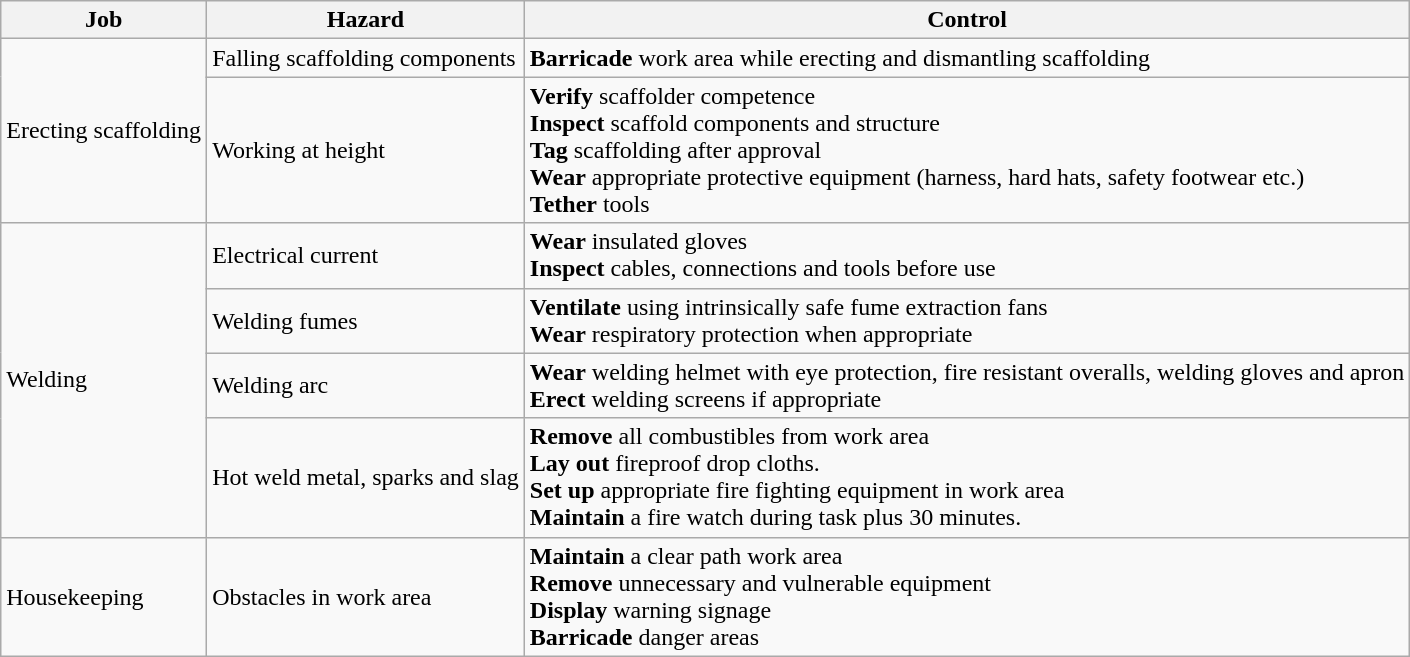<table class="wikitable">
<tr>
<th>Job</th>
<th>Hazard</th>
<th>Control</th>
</tr>
<tr>
<td rowspan="2">Erecting scaffolding</td>
<td>Falling scaffolding components</td>
<td><strong>Barricade</strong> work area while erecting and dismantling scaffolding</td>
</tr>
<tr>
<td>Working at height</td>
<td><strong>Verify</strong> scaffolder competence<br> <strong>Inspect</strong> scaffold components and structure<br> <strong>Tag</strong> scaffolding after approval <br> <strong>Wear</strong> appropriate protective equipment (harness, hard hats, safety footwear etc.) <br> <strong>Tether</strong> tools</td>
</tr>
<tr>
<td rowspan="4">Welding</td>
<td>Electrical current</td>
<td><strong>Wear</strong> insulated gloves<br> <strong>Inspect</strong> cables, connections and tools before use</td>
</tr>
<tr>
<td>Welding fumes</td>
<td><strong>Ventilate</strong> using intrinsically safe fume extraction fans <br> <strong>Wear</strong> respiratory protection when appropriate</td>
</tr>
<tr>
<td>Welding arc</td>
<td><strong>Wear</strong> welding helmet with eye protection, fire resistant overalls, welding gloves and apron<br><strong>Erect</strong> welding screens if appropriate</td>
</tr>
<tr>
<td>Hot weld metal, sparks and slag</td>
<td><strong>Remove</strong> all combustibles from work area<br> <strong>Lay out</strong> fireproof drop cloths.<br> <strong>Set up</strong> appropriate fire fighting equipment in work area <br><strong>Maintain</strong> a fire watch during task plus 30 minutes.</td>
</tr>
<tr>
<td>Housekeeping</td>
<td>Obstacles in work area</td>
<td><strong>Maintain</strong> a clear path work area<br> <strong>Remove</strong> unnecessary and vulnerable equipment <br> <strong>Display</strong> warning signage <br><strong>Barricade</strong> danger areas</td>
</tr>
</table>
